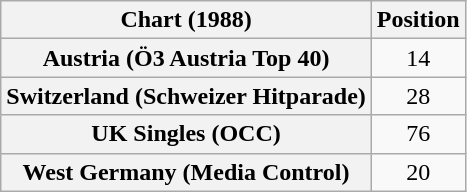<table class="wikitable sortable plainrowheaders" style="text-align:center">
<tr>
<th>Chart (1988)</th>
<th>Position</th>
</tr>
<tr>
<th scope="row">Austria (Ö3 Austria Top 40)</th>
<td>14</td>
</tr>
<tr>
<th scope="row">Switzerland (Schweizer Hitparade)</th>
<td>28</td>
</tr>
<tr>
<th scope="row">UK Singles (OCC)</th>
<td>76</td>
</tr>
<tr>
<th scope="row">West Germany (Media Control)</th>
<td>20</td>
</tr>
</table>
